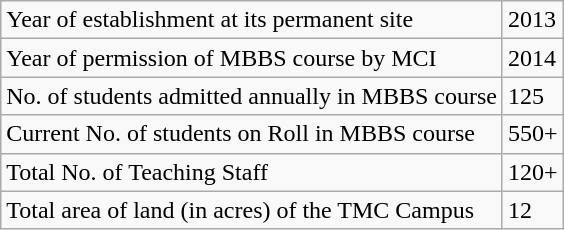<table class="wikitable">
<tr>
<td>Year of establishment at its permanent site</td>
<td>2013</td>
</tr>
<tr>
<td>Year of permission of MBBS course by MCI</td>
<td>2014</td>
</tr>
<tr>
<td>No. of students admitted annually in MBBS course</td>
<td>125</td>
</tr>
<tr>
<td>Current No. of students on Roll in MBBS course</td>
<td>550+</td>
</tr>
<tr>
<td>Total No. of Teaching Staff</td>
<td>120+</td>
</tr>
<tr>
<td>Total area of land (in acres) of the TMC Campus</td>
<td>12</td>
</tr>
</table>
